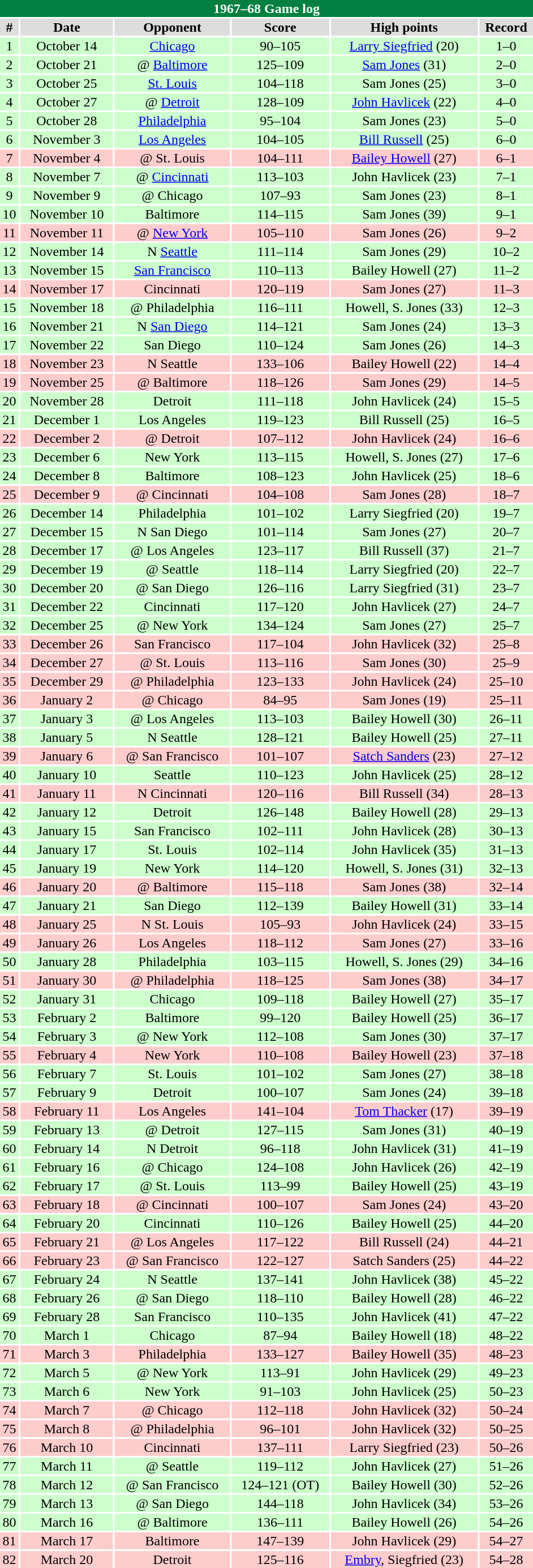<table class="toccolours collapsible" width=50% style="clear:both; margin:1.5em auto; text-align:center">
<tr>
<th colspan=11 style="background:#008040; color:white;">1967–68 Game log</th>
</tr>
<tr align="center" bgcolor="#dddddd">
<td><strong>#</strong></td>
<td><strong>Date</strong></td>
<td><strong>Opponent</strong></td>
<td><strong>Score</strong></td>
<td><strong>High points</strong></td>
<td><strong>Record</strong></td>
</tr>
<tr align="center" bgcolor="ccffcc">
<td>1</td>
<td>October 14</td>
<td><a href='#'>Chicago</a></td>
<td>90–105</td>
<td><a href='#'>Larry Siegfried</a> (20)</td>
<td>1–0</td>
</tr>
<tr align="center" bgcolor="ccffcc">
<td>2</td>
<td>October 21</td>
<td>@ <a href='#'>Baltimore</a></td>
<td>125–109</td>
<td><a href='#'>Sam Jones</a> (31)</td>
<td>2–0</td>
</tr>
<tr align="center" bgcolor="ccffcc">
<td>3</td>
<td>October 25</td>
<td><a href='#'>St. Louis</a></td>
<td>104–118</td>
<td>Sam Jones (25)</td>
<td>3–0</td>
</tr>
<tr align="center" bgcolor="ccffcc">
<td>4</td>
<td>October 27</td>
<td>@ <a href='#'>Detroit</a></td>
<td>128–109</td>
<td><a href='#'>John Havlicek</a> (22)</td>
<td>4–0</td>
</tr>
<tr align="center" bgcolor="ccffcc">
<td>5</td>
<td>October 28</td>
<td><a href='#'>Philadelphia</a></td>
<td>95–104</td>
<td>Sam Jones (23)</td>
<td>5–0</td>
</tr>
<tr align="center" bgcolor="ccffcc">
<td>6</td>
<td>November 3</td>
<td><a href='#'>Los Angeles</a></td>
<td>104–105</td>
<td><a href='#'>Bill Russell</a> (25)</td>
<td>6–0</td>
</tr>
<tr align="center" bgcolor="ffcccc">
<td>7</td>
<td>November 4</td>
<td>@ St. Louis</td>
<td>104–111</td>
<td><a href='#'>Bailey Howell</a> (27)</td>
<td>6–1</td>
</tr>
<tr align="center" bgcolor="ccffcc">
<td>8</td>
<td>November 7</td>
<td>@ <a href='#'>Cincinnati</a></td>
<td>113–103</td>
<td>John Havlicek (23)</td>
<td>7–1</td>
</tr>
<tr align="center" bgcolor="ccffcc">
<td>9</td>
<td>November 9</td>
<td>@ Chicago</td>
<td>107–93</td>
<td>Sam Jones (23)</td>
<td>8–1</td>
</tr>
<tr align="center" bgcolor="ccffcc">
<td>10</td>
<td>November 10</td>
<td>Baltimore</td>
<td>114–115</td>
<td>Sam Jones (39)</td>
<td>9–1</td>
</tr>
<tr align="center" bgcolor="ffcccc">
<td>11</td>
<td>November 11</td>
<td>@ <a href='#'>New York</a></td>
<td>105–110</td>
<td>Sam Jones (26)</td>
<td>9–2</td>
</tr>
<tr align="center" bgcolor="ccffcc">
<td>12</td>
<td>November 14</td>
<td>N <a href='#'>Seattle</a></td>
<td>111–114</td>
<td>Sam Jones (29)</td>
<td>10–2</td>
</tr>
<tr align="center" bgcolor="ccffcc">
<td>13</td>
<td>November 15</td>
<td><a href='#'>San Francisco</a></td>
<td>110–113</td>
<td>Bailey Howell (27)</td>
<td>11–2</td>
</tr>
<tr align="center" bgcolor="ffcccc">
<td>14</td>
<td>November 17</td>
<td>Cincinnati</td>
<td>120–119</td>
<td>Sam Jones (27)</td>
<td>11–3</td>
</tr>
<tr align="center" bgcolor="ccffcc">
<td>15</td>
<td>November 18</td>
<td>@ Philadelphia</td>
<td>116–111</td>
<td>Howell, S. Jones (33)</td>
<td>12–3</td>
</tr>
<tr align="center" bgcolor="ccffcc">
<td>16</td>
<td>November 21</td>
<td>N <a href='#'>San Diego</a></td>
<td>114–121</td>
<td>Sam Jones (24)</td>
<td>13–3</td>
</tr>
<tr align="center" bgcolor="ccffcc">
<td>17</td>
<td>November 22</td>
<td>San Diego</td>
<td>110–124</td>
<td>Sam Jones (26)</td>
<td>14–3</td>
</tr>
<tr align="center" bgcolor="ffcccc">
<td>18</td>
<td>November 23</td>
<td>N Seattle</td>
<td>133–106</td>
<td>Bailey Howell (22)</td>
<td>14–4</td>
</tr>
<tr align="center" bgcolor="ffcccc">
<td>19</td>
<td>November 25</td>
<td>@ Baltimore</td>
<td>118–126</td>
<td>Sam Jones (29)</td>
<td>14–5</td>
</tr>
<tr align="center" bgcolor="ccffcc">
<td>20</td>
<td>November 28</td>
<td>Detroit</td>
<td>111–118</td>
<td>John Havlicek (24)</td>
<td>15–5</td>
</tr>
<tr align="center" bgcolor="ccffcc">
<td>21</td>
<td>December 1</td>
<td>Los Angeles</td>
<td>119–123</td>
<td>Bill Russell (25)</td>
<td>16–5</td>
</tr>
<tr align="center" bgcolor="ffcccc">
<td>22</td>
<td>December 2</td>
<td>@ Detroit</td>
<td>107–112</td>
<td>John Havlicek (24)</td>
<td>16–6</td>
</tr>
<tr align="center" bgcolor="ccffcc">
<td>23</td>
<td>December 6</td>
<td>New York</td>
<td>113–115</td>
<td>Howell, S. Jones (27)</td>
<td>17–6</td>
</tr>
<tr align="center" bgcolor="ccffcc">
<td>24</td>
<td>December 8</td>
<td>Baltimore</td>
<td>108–123</td>
<td>John Havlicek (25)</td>
<td>18–6</td>
</tr>
<tr align="center" bgcolor="ffcccc">
<td>25</td>
<td>December 9</td>
<td>@ Cincinnati</td>
<td>104–108</td>
<td>Sam Jones (28)</td>
<td>18–7</td>
</tr>
<tr align="center" bgcolor="ccffcc">
<td>26</td>
<td>December 14</td>
<td>Philadelphia</td>
<td>101–102</td>
<td>Larry Siegfried (20)</td>
<td>19–7</td>
</tr>
<tr align="center" bgcolor="ccffcc">
<td>27</td>
<td>December 15</td>
<td>N San Diego</td>
<td>101–114</td>
<td>Sam Jones (27)</td>
<td>20–7</td>
</tr>
<tr align="center" bgcolor="ccffcc">
<td>28</td>
<td>December 17</td>
<td>@ Los Angeles</td>
<td>123–117</td>
<td>Bill Russell (37)</td>
<td>21–7</td>
</tr>
<tr align="center" bgcolor="ccffcc">
<td>29</td>
<td>December 19</td>
<td>@ Seattle</td>
<td>118–114</td>
<td>Larry Siegfried (20)</td>
<td>22–7</td>
</tr>
<tr align="center" bgcolor="ccffcc">
<td>30</td>
<td>December 20</td>
<td>@ San Diego</td>
<td>126–116</td>
<td>Larry Siegfried (31)</td>
<td>23–7</td>
</tr>
<tr align="center" bgcolor="ccffcc">
<td>31</td>
<td>December 22</td>
<td>Cincinnati</td>
<td>117–120</td>
<td>John Havlicek (27)</td>
<td>24–7</td>
</tr>
<tr align="center" bgcolor="ccffcc">
<td>32</td>
<td>December 25</td>
<td>@ New York</td>
<td>134–124</td>
<td>Sam Jones (27)</td>
<td>25–7</td>
</tr>
<tr align="center" bgcolor="ffcccc">
<td>33</td>
<td>December 26</td>
<td>San Francisco</td>
<td>117–104</td>
<td>John Havlicek (32)</td>
<td>25–8</td>
</tr>
<tr align="center" bgcolor="ffcccc">
<td>34</td>
<td>December 27</td>
<td>@ St. Louis</td>
<td>113–116</td>
<td>Sam Jones (30)</td>
<td>25–9</td>
</tr>
<tr align="center" bgcolor="ffcccc">
<td>35</td>
<td>December 29</td>
<td>@ Philadelphia</td>
<td>123–133</td>
<td>John Havlicek (24)</td>
<td>25–10</td>
</tr>
<tr align="center" bgcolor="ffcccc">
<td>36</td>
<td>January 2</td>
<td>@ Chicago</td>
<td>84–95</td>
<td>Sam Jones (19)</td>
<td>25–11</td>
</tr>
<tr align="center" bgcolor="ccffcc">
<td>37</td>
<td>January 3</td>
<td>@ Los Angeles</td>
<td>113–103</td>
<td>Bailey Howell (30)</td>
<td>26–11</td>
</tr>
<tr align="center" bgcolor="ccffcc">
<td>38</td>
<td>January 5</td>
<td>N Seattle</td>
<td>128–121</td>
<td>Bailey Howell (25)</td>
<td>27–11</td>
</tr>
<tr align="center" bgcolor="ffcccc">
<td>39</td>
<td>January 6</td>
<td>@ San Francisco</td>
<td>101–107</td>
<td><a href='#'>Satch Sanders</a> (23)</td>
<td>27–12</td>
</tr>
<tr align="center" bgcolor="ccffcc">
<td>40</td>
<td>January 10</td>
<td>Seattle</td>
<td>110–123</td>
<td>John Havlicek (25)</td>
<td>28–12</td>
</tr>
<tr align="center" bgcolor="ffcccc">
<td>41</td>
<td>January 11</td>
<td>N Cincinnati</td>
<td>120–116</td>
<td>Bill Russell (34)</td>
<td>28–13</td>
</tr>
<tr align="center" bgcolor="ccffcc">
<td>42</td>
<td>January 12</td>
<td>Detroit</td>
<td>126–148</td>
<td>Bailey Howell (28)</td>
<td>29–13</td>
</tr>
<tr align="center" bgcolor="ccffcc">
<td>43</td>
<td>January 15</td>
<td>San Francisco</td>
<td>102–111</td>
<td>John Havlicek (28)</td>
<td>30–13</td>
</tr>
<tr align="center" bgcolor="ccffcc">
<td>44</td>
<td>January 17</td>
<td>St. Louis</td>
<td>102–114</td>
<td>John Havlicek (35)</td>
<td>31–13</td>
</tr>
<tr align="center" bgcolor="ccffcc">
<td>45</td>
<td>January 19</td>
<td>New York</td>
<td>114–120</td>
<td>Howell, S. Jones (31)</td>
<td>32–13</td>
</tr>
<tr align="center" bgcolor="ffcccc">
<td>46</td>
<td>January 20</td>
<td>@ Baltimore</td>
<td>115–118</td>
<td>Sam Jones (38)</td>
<td>32–14</td>
</tr>
<tr align="center" bgcolor="ccffcc">
<td>47</td>
<td>January 21</td>
<td>San Diego</td>
<td>112–139</td>
<td>Bailey Howell (31)</td>
<td>33–14</td>
</tr>
<tr align="center" bgcolor="ffcccc">
<td>48</td>
<td>January 25</td>
<td>N St. Louis</td>
<td>105–93</td>
<td>John Havlicek (24)</td>
<td>33–15</td>
</tr>
<tr align="center" bgcolor="ffcccc">
<td>49</td>
<td>January 26</td>
<td>Los Angeles</td>
<td>118–112</td>
<td>Sam Jones (27)</td>
<td>33–16</td>
</tr>
<tr align="center" bgcolor="ccffcc">
<td>50</td>
<td>January 28</td>
<td>Philadelphia</td>
<td>103–115</td>
<td>Howell, S. Jones (29)</td>
<td>34–16</td>
</tr>
<tr align="center" bgcolor="ffcccc">
<td>51</td>
<td>January 30</td>
<td>@ Philadelphia</td>
<td>118–125</td>
<td>Sam Jones (38)</td>
<td>34–17</td>
</tr>
<tr align="center" bgcolor="ccffcc">
<td>52</td>
<td>January 31</td>
<td>Chicago</td>
<td>109–118</td>
<td>Bailey Howell (27)</td>
<td>35–17</td>
</tr>
<tr align="center" bgcolor="ccffcc">
<td>53</td>
<td>February 2</td>
<td>Baltimore</td>
<td>99–120</td>
<td>Bailey Howell (25)</td>
<td>36–17</td>
</tr>
<tr align="center" bgcolor="ccffcc">
<td>54</td>
<td>February 3</td>
<td>@ New York</td>
<td>112–108</td>
<td>Sam Jones (30)</td>
<td>37–17</td>
</tr>
<tr align="center" bgcolor="ffcccc">
<td>55</td>
<td>February 4</td>
<td>New York</td>
<td>110–108</td>
<td>Bailey Howell (23)</td>
<td>37–18</td>
</tr>
<tr align="center" bgcolor="ccffcc">
<td>56</td>
<td>February 7</td>
<td>St. Louis</td>
<td>101–102</td>
<td>Sam Jones (27)</td>
<td>38–18</td>
</tr>
<tr align="center" bgcolor="ccffcc">
<td>57</td>
<td>February 9</td>
<td>Detroit</td>
<td>100–107</td>
<td>Sam Jones (24)</td>
<td>39–18</td>
</tr>
<tr align="center" bgcolor="ffcccc">
<td>58</td>
<td>February 11</td>
<td>Los Angeles</td>
<td>141–104</td>
<td><a href='#'>Tom Thacker</a> (17)</td>
<td>39–19</td>
</tr>
<tr align="center" bgcolor="ccffcc">
<td>59</td>
<td>February 13</td>
<td>@ Detroit</td>
<td>127–115</td>
<td>Sam Jones (31)</td>
<td>40–19</td>
</tr>
<tr align="center" bgcolor="ccffcc">
<td>60</td>
<td>February 14</td>
<td>N Detroit</td>
<td>96–118</td>
<td>John Havlicek (31)</td>
<td>41–19</td>
</tr>
<tr align="center" bgcolor="ccffcc">
<td>61</td>
<td>February 16</td>
<td>@ Chicago</td>
<td>124–108</td>
<td>John Havlicek (26)</td>
<td>42–19</td>
</tr>
<tr align="center" bgcolor="ccffcc">
<td>62</td>
<td>February 17</td>
<td>@ St. Louis</td>
<td>113–99</td>
<td>Bailey Howell (25)</td>
<td>43–19</td>
</tr>
<tr align="center" bgcolor="ffcccc">
<td>63</td>
<td>February 18</td>
<td>@ Cincinnati</td>
<td>100–107</td>
<td>Sam Jones (24)</td>
<td>43–20</td>
</tr>
<tr align="center" bgcolor="ccffcc">
<td>64</td>
<td>February 20</td>
<td>Cincinnati</td>
<td>110–126</td>
<td>Bailey Howell (25)</td>
<td>44–20</td>
</tr>
<tr align="center" bgcolor="ffcccc">
<td>65</td>
<td>February 21</td>
<td>@ Los Angeles</td>
<td>117–122</td>
<td>Bill Russell (24)</td>
<td>44–21</td>
</tr>
<tr align="center" bgcolor="ffcccc">
<td>66</td>
<td>February 23</td>
<td>@ San Francisco</td>
<td>122–127</td>
<td>Satch Sanders (25)</td>
<td>44–22</td>
</tr>
<tr align="center" bgcolor="ccffcc">
<td>67</td>
<td>February 24</td>
<td>N Seattle</td>
<td>137–141</td>
<td>John Havlicek (38)</td>
<td>45–22</td>
</tr>
<tr align="center" bgcolor="ccffcc">
<td>68</td>
<td>February 26</td>
<td>@ San Diego</td>
<td>118–110</td>
<td>Bailey Howell (28)</td>
<td>46–22</td>
</tr>
<tr align="center" bgcolor="ccffcc">
<td>69</td>
<td>February 28</td>
<td>San Francisco</td>
<td>110–135</td>
<td>John Havlicek (41)</td>
<td>47–22</td>
</tr>
<tr align="center" bgcolor="ccffcc">
<td>70</td>
<td>March 1</td>
<td>Chicago</td>
<td>87–94</td>
<td>Bailey Howell (18)</td>
<td>48–22</td>
</tr>
<tr align="center" bgcolor="ffcccc">
<td>71</td>
<td>March 3</td>
<td>Philadelphia</td>
<td>133–127</td>
<td>Bailey Howell (35)</td>
<td>48–23</td>
</tr>
<tr align="center" bgcolor="ccffcc">
<td>72</td>
<td>March 5</td>
<td>@ New York</td>
<td>113–91</td>
<td>John Havlicek (29)</td>
<td>49–23</td>
</tr>
<tr align="center" bgcolor="ccffcc">
<td>73</td>
<td>March 6</td>
<td>New York</td>
<td>91–103</td>
<td>John Havlicek (25)</td>
<td>50–23</td>
</tr>
<tr align="center" bgcolor="ffcccc">
<td>74</td>
<td>March 7</td>
<td>@ Chicago</td>
<td>112–118</td>
<td>John Havlicek (32)</td>
<td>50–24</td>
</tr>
<tr align="center" bgcolor="ffcccc">
<td>75</td>
<td>March 8</td>
<td>@ Philadelphia</td>
<td>96–101</td>
<td>John Havlicek (32)</td>
<td>50–25</td>
</tr>
<tr align="center" bgcolor="ffcccc">
<td>76</td>
<td>March 10</td>
<td>Cincinnati</td>
<td>137–111</td>
<td>Larry Siegfried (23)</td>
<td>50–26</td>
</tr>
<tr align="center" bgcolor="ccffcc">
<td>77</td>
<td>March 11</td>
<td>@ Seattle</td>
<td>119–112</td>
<td>John Havlicek (27)</td>
<td>51–26</td>
</tr>
<tr align="center" bgcolor="ccffcc">
<td>78</td>
<td>March 12</td>
<td>@ San Francisco</td>
<td>124–121 (OT)</td>
<td>Bailey Howell (30)</td>
<td>52–26</td>
</tr>
<tr align="center" bgcolor="ccffcc">
<td>79</td>
<td>March 13</td>
<td>@ San Diego</td>
<td>144–118</td>
<td>John Havlicek (34)</td>
<td>53–26</td>
</tr>
<tr align="center" bgcolor="ccffcc">
<td>80</td>
<td>March 16</td>
<td>@ Baltimore</td>
<td>136–111</td>
<td>Bailey Howell (26)</td>
<td>54–26</td>
</tr>
<tr align="center" bgcolor="ffcccc">
<td>81</td>
<td>March 17</td>
<td>Baltimore</td>
<td>147–139</td>
<td>John Havlicek (29)</td>
<td>54–27</td>
</tr>
<tr align="center" bgcolor="ffcccc">
<td>82</td>
<td>March 20</td>
<td>Detroit</td>
<td>125–116</td>
<td><a href='#'>Embry</a>, Siegfried (23)</td>
<td>54–28</td>
</tr>
</table>
